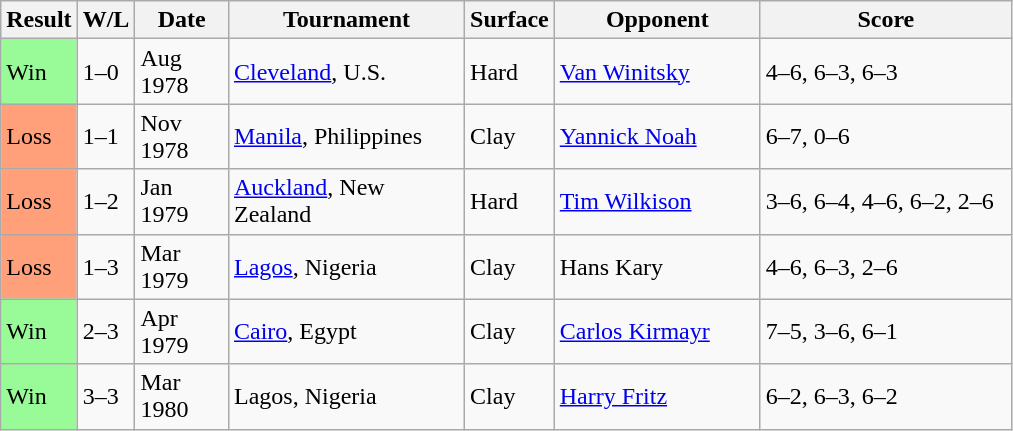<table class="sortable wikitable">
<tr>
<th style="width:40px">Result</th>
<th style="width:30px" class="unsortable">W/L</th>
<th style="width:55px">Date</th>
<th style="width:150px">Tournament</th>
<th style="width:50px">Surface</th>
<th style="width:130px">Opponent</th>
<th style="width:160px" class="unsortable">Score</th>
</tr>
<tr>
<td style="background:#98fb98;">Win</td>
<td>1–0</td>
<td>Aug 1978</td>
<td><a href='#'>Cleveland</a>, U.S.</td>
<td>Hard</td>
<td> <a href='#'>Van Winitsky</a></td>
<td>4–6, 6–3, 6–3</td>
</tr>
<tr>
<td style="background:#ffa07a;">Loss</td>
<td>1–1</td>
<td>Nov 1978</td>
<td><a href='#'>Manila</a>, Philippines</td>
<td>Clay</td>
<td> <a href='#'>Yannick Noah</a></td>
<td>6–7, 0–6</td>
</tr>
<tr>
<td style="background:#ffa07a;">Loss</td>
<td>1–2</td>
<td>Jan 1979</td>
<td><a href='#'>Auckland</a>, New Zealand</td>
<td>Hard</td>
<td> <a href='#'>Tim Wilkison</a></td>
<td>3–6, 6–4, 4–6, 6–2, 2–6</td>
</tr>
<tr>
<td style="background:#ffa07a;">Loss</td>
<td>1–3</td>
<td>Mar 1979</td>
<td><a href='#'>Lagos</a>, Nigeria</td>
<td>Clay</td>
<td> Hans Kary</td>
<td>4–6, 6–3, 2–6</td>
</tr>
<tr>
<td style="background:#98fb98;">Win</td>
<td>2–3</td>
<td>Apr 1979</td>
<td><a href='#'>Cairo</a>, Egypt</td>
<td>Clay</td>
<td> <a href='#'>Carlos Kirmayr</a></td>
<td>7–5, 3–6, 6–1</td>
</tr>
<tr>
<td style="background:#98fb98;">Win</td>
<td>3–3</td>
<td>Mar 1980</td>
<td>Lagos, Nigeria</td>
<td>Clay</td>
<td> <a href='#'>Harry Fritz</a></td>
<td>6–2, 6–3, 6–2</td>
</tr>
</table>
